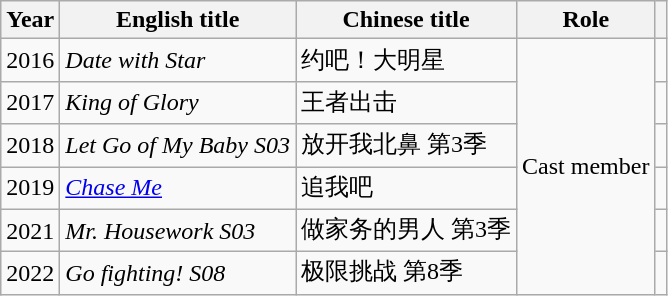<table class="wikitable sortable">
<tr>
<th>Year</th>
<th>English title</th>
<th>Chinese title</th>
<th>Role</th>
<th ! class="unsortable"></th>
</tr>
<tr>
<td>2016</td>
<td><em>Date with Star</em></td>
<td>约吧！大明星</td>
<td rowspan="6">Cast member</td>
<td></td>
</tr>
<tr>
<td>2017</td>
<td><em>King of Glory</em></td>
<td>王者出击</td>
<td></td>
</tr>
<tr>
<td>2018</td>
<td><em>Let Go of My Baby S03</em></td>
<td>放开我北鼻 第3季</td>
<td></td>
</tr>
<tr>
<td>2019</td>
<td><a href='#'><em>Chase Me</em></a></td>
<td>追我吧</td>
<td></td>
</tr>
<tr>
<td>2021</td>
<td><em>Mr. Housework S03</em></td>
<td>做家务的男人 第3季</td>
<td></td>
</tr>
<tr>
<td>2022</td>
<td><em>Go fighting! S08</em></td>
<td>极限挑战 第8季</td>
<td></td>
</tr>
</table>
